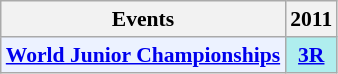<table style='font-size: 90%; text-align:center;' class='wikitable'>
<tr>
<th>Events</th>
<th>2011</th>
</tr>
<tr>
<td bgcolor="#ECF2FF"; align="left"><strong><a href='#'>World Junior Championships</a></strong></td>
<td bgcolor=AFEEEE><a href='#'><strong>3R</strong></a></td>
</tr>
</table>
